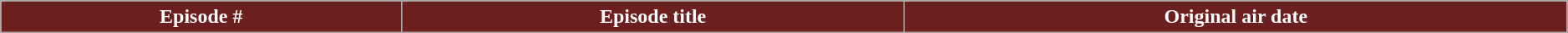<table class="wikitable plainrowheaders"  style="width:99%">
<tr style="color:white">
<th style="background: #6c1f1f;">Episode #</th>
<th style="background: #6c1f1f;">Episode title</th>
<th style="background: #6c1f1f;">Original air date<br>































































































</th>
</tr>
</table>
